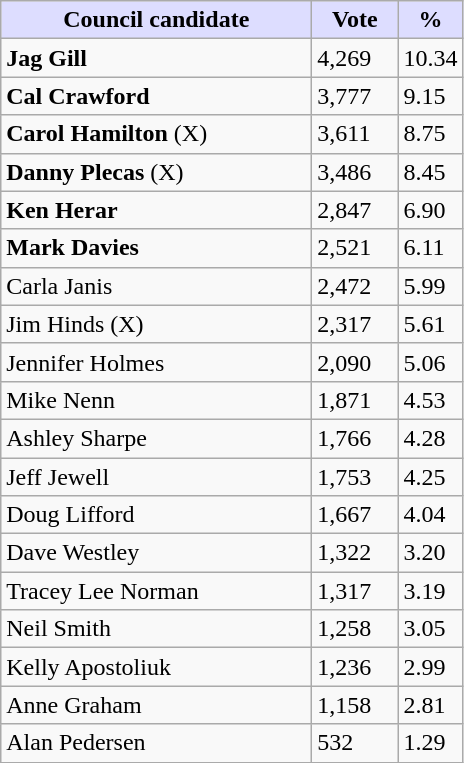<table class="wikitable">
<tr>
<th style="background:#ddf;" width="200px">Council candidate</th>
<th style="background:#ddf;" width="50px">Vote</th>
<th style="background:#ddf;" width="30px">%</th>
</tr>
<tr>
<td><strong>Jag Gill</strong></td>
<td>4,269</td>
<td>10.34</td>
</tr>
<tr>
<td><strong>Cal Crawford</strong></td>
<td>3,777</td>
<td>9.15</td>
</tr>
<tr>
<td><strong>Carol Hamilton</strong> (X)</td>
<td>3,611</td>
<td>8.75</td>
</tr>
<tr>
<td><strong>Danny Plecas</strong> (X)</td>
<td>3,486</td>
<td>8.45</td>
</tr>
<tr>
<td><strong>Ken Herar</strong></td>
<td>2,847</td>
<td>6.90</td>
</tr>
<tr>
<td><strong>Mark Davies</strong></td>
<td>2,521</td>
<td>6.11</td>
</tr>
<tr>
<td>Carla Janis</td>
<td>2,472</td>
<td>5.99</td>
</tr>
<tr>
<td>Jim Hinds (X)</td>
<td>2,317</td>
<td>5.61</td>
</tr>
<tr>
<td>Jennifer Holmes</td>
<td>2,090</td>
<td>5.06</td>
</tr>
<tr>
<td>Mike Nenn</td>
<td>1,871</td>
<td>4.53</td>
</tr>
<tr>
<td>Ashley Sharpe</td>
<td>1,766</td>
<td>4.28</td>
</tr>
<tr>
<td>Jeff Jewell</td>
<td>1,753</td>
<td>4.25</td>
</tr>
<tr>
<td>Doug Lifford</td>
<td>1,667</td>
<td>4.04</td>
</tr>
<tr>
<td>Dave Westley</td>
<td>1,322</td>
<td>3.20</td>
</tr>
<tr>
<td>Tracey Lee Norman</td>
<td>1,317</td>
<td>3.19</td>
</tr>
<tr>
<td>Neil Smith</td>
<td>1,258</td>
<td>3.05</td>
</tr>
<tr>
<td>Kelly Apostoliuk</td>
<td>1,236</td>
<td>2.99</td>
</tr>
<tr>
<td>Anne Graham</td>
<td>1,158</td>
<td>2.81</td>
</tr>
<tr>
<td>Alan Pedersen</td>
<td>532</td>
<td>1.29</td>
</tr>
</table>
